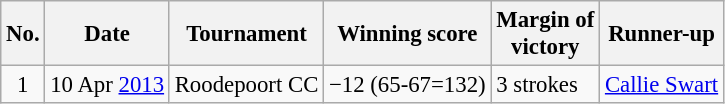<table class="wikitable" style="font-size:95%;">
<tr>
<th>No.</th>
<th>Date</th>
<th>Tournament</th>
<th>Winning score</th>
<th>Margin of<br>victory</th>
<th>Runner-up</th>
</tr>
<tr>
<td align=center>1</td>
<td align=right>10 Apr <a href='#'>2013</a></td>
<td>Roodepoort CC</td>
<td>−12 (65-67=132)</td>
<td>3 strokes</td>
<td> <a href='#'>Callie Swart</a></td>
</tr>
</table>
